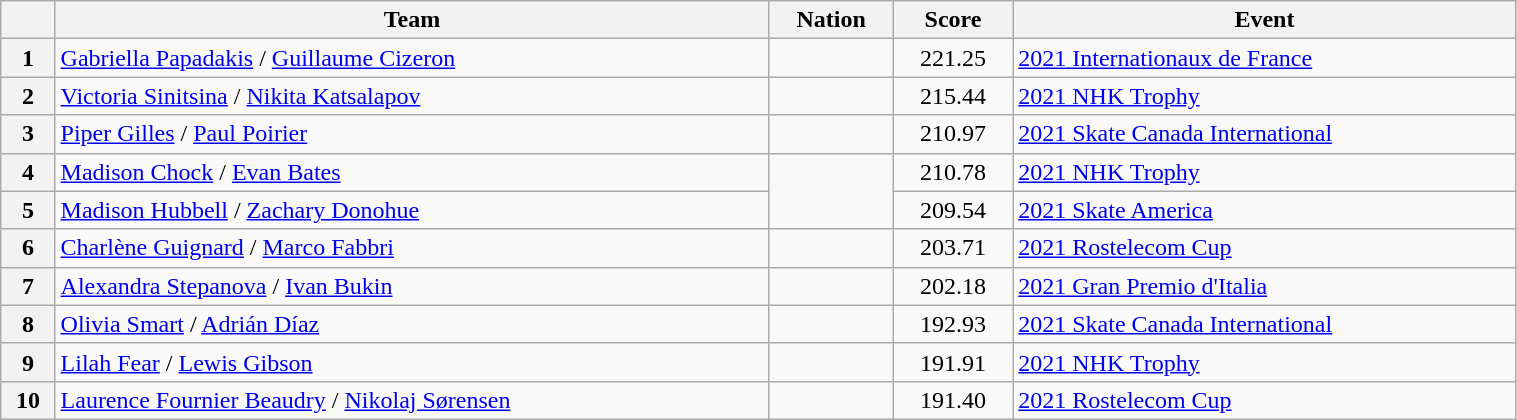<table class="wikitable sortable" style="text-align:left; width:80%">
<tr>
<th scope="col"></th>
<th scope="col">Team</th>
<th scope="col">Nation</th>
<th scope="col">Score</th>
<th scope="col">Event</th>
</tr>
<tr>
<th scope="row">1</th>
<td><a href='#'>Gabriella Papadakis</a> / <a href='#'>Guillaume Cizeron</a></td>
<td></td>
<td style="text-align:center;">221.25</td>
<td><a href='#'>2021 Internationaux de France</a></td>
</tr>
<tr>
<th scope="row">2</th>
<td><a href='#'>Victoria Sinitsina</a> / <a href='#'>Nikita Katsalapov</a></td>
<td></td>
<td style="text-align:center;">215.44</td>
<td><a href='#'>2021 NHK Trophy</a></td>
</tr>
<tr>
<th scope="row">3</th>
<td><a href='#'>Piper Gilles</a> / <a href='#'>Paul Poirier</a></td>
<td></td>
<td style="text-align:center;">210.97</td>
<td><a href='#'>2021 Skate Canada International</a></td>
</tr>
<tr>
<th scope="row">4</th>
<td><a href='#'>Madison Chock</a> / <a href='#'>Evan Bates</a></td>
<td rowspan="2"></td>
<td style="text-align:center;">210.78</td>
<td><a href='#'>2021 NHK Trophy</a></td>
</tr>
<tr>
<th scope="row">5</th>
<td><a href='#'>Madison Hubbell</a> / <a href='#'>Zachary Donohue</a></td>
<td style="text-align:center;">209.54</td>
<td><a href='#'>2021 Skate America</a></td>
</tr>
<tr>
<th scope="row">6</th>
<td><a href='#'>Charlène Guignard</a> / <a href='#'>Marco Fabbri</a></td>
<td></td>
<td style="text-align:center;">203.71</td>
<td><a href='#'>2021 Rostelecom Cup</a></td>
</tr>
<tr>
<th scope="row">7</th>
<td><a href='#'>Alexandra Stepanova</a> / <a href='#'>Ivan Bukin</a></td>
<td></td>
<td style="text-align:center;">202.18</td>
<td><a href='#'>2021 Gran Premio d'Italia</a></td>
</tr>
<tr>
<th scope="row">8</th>
<td><a href='#'>Olivia Smart</a> / <a href='#'>Adrián Díaz</a></td>
<td></td>
<td style="text-align:center;">192.93</td>
<td><a href='#'>2021 Skate Canada International</a></td>
</tr>
<tr>
<th scope="row">9</th>
<td><a href='#'>Lilah Fear</a> / <a href='#'>Lewis Gibson</a></td>
<td></td>
<td style="text-align:center;">191.91</td>
<td><a href='#'>2021 NHK Trophy</a></td>
</tr>
<tr>
<th scope="row">10</th>
<td><a href='#'>Laurence Fournier Beaudry</a> / <a href='#'>Nikolaj Sørensen</a></td>
<td></td>
<td style="text-align:center;">191.40</td>
<td><a href='#'>2021 Rostelecom Cup</a></td>
</tr>
</table>
